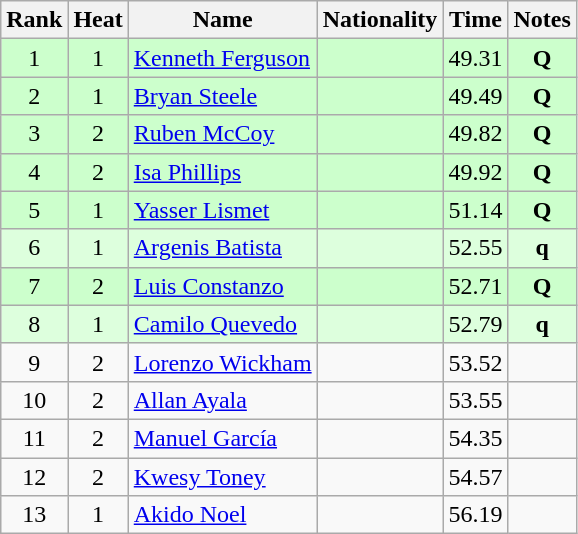<table class="wikitable sortable" style="text-align:center">
<tr>
<th>Rank</th>
<th>Heat</th>
<th>Name</th>
<th>Nationality</th>
<th>Time</th>
<th>Notes</th>
</tr>
<tr bgcolor=ccffcc>
<td align=center>1</td>
<td align=center>1</td>
<td align=left><a href='#'>Kenneth Ferguson</a></td>
<td align=left></td>
<td>49.31</td>
<td><strong>Q</strong></td>
</tr>
<tr bgcolor=ccffcc>
<td align=center>2</td>
<td align=center>1</td>
<td align=left><a href='#'>Bryan Steele</a></td>
<td align=left></td>
<td>49.49</td>
<td><strong>Q</strong></td>
</tr>
<tr bgcolor=ccffcc>
<td align=center>3</td>
<td align=center>2</td>
<td align=left><a href='#'>Ruben McCoy</a></td>
<td align=left></td>
<td>49.82</td>
<td><strong>Q</strong></td>
</tr>
<tr bgcolor=ccffcc>
<td align=center>4</td>
<td align=center>2</td>
<td align=left><a href='#'>Isa Phillips</a></td>
<td align=left></td>
<td>49.92</td>
<td><strong>Q</strong></td>
</tr>
<tr bgcolor=ccffcc>
<td align=center>5</td>
<td align=center>1</td>
<td align=left><a href='#'>Yasser Lismet</a></td>
<td align=left></td>
<td>51.14</td>
<td><strong>Q</strong></td>
</tr>
<tr bgcolor=ddffdd>
<td align=center>6</td>
<td align=center>1</td>
<td align=left><a href='#'>Argenis Batista</a></td>
<td align=left></td>
<td>52.55</td>
<td><strong>q</strong></td>
</tr>
<tr bgcolor=ccffcc>
<td align=center>7</td>
<td align=center>2</td>
<td align=left><a href='#'>Luis Constanzo</a></td>
<td align=left></td>
<td>52.71</td>
<td><strong>Q</strong></td>
</tr>
<tr bgcolor=ddffdd>
<td align=center>8</td>
<td align=center>1</td>
<td align=left><a href='#'>Camilo Quevedo</a></td>
<td align=left></td>
<td>52.79</td>
<td><strong>q</strong></td>
</tr>
<tr>
<td align=center>9</td>
<td align=center>2</td>
<td align=left><a href='#'>Lorenzo Wickham</a></td>
<td align=left></td>
<td>53.52</td>
<td></td>
</tr>
<tr>
<td align=center>10</td>
<td align=center>2</td>
<td align=left><a href='#'>Allan Ayala</a></td>
<td align=left></td>
<td>53.55</td>
<td></td>
</tr>
<tr>
<td align=center>11</td>
<td align=center>2</td>
<td align=left><a href='#'>Manuel García</a></td>
<td align=left></td>
<td>54.35</td>
<td></td>
</tr>
<tr>
<td align=center>12</td>
<td align=center>2</td>
<td align=left><a href='#'>Kwesy Toney</a></td>
<td align=left></td>
<td>54.57</td>
<td></td>
</tr>
<tr>
<td align=center>13</td>
<td align=center>1</td>
<td align=left><a href='#'>Akido Noel</a></td>
<td align=left></td>
<td>56.19</td>
<td></td>
</tr>
</table>
